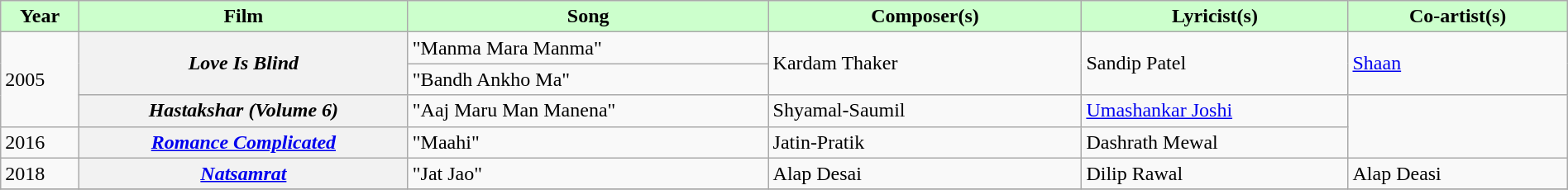<table class="wikitable plainrowheaders" style="width:100%;" textcolor:#000;">
<tr style="background:#cfc; text-align:center;">
<td scope="col" style="width:5%;"><strong>Year</strong></td>
<td scope="col" style="width:21%;"><strong>Film</strong></td>
<td scope="col" style="width:23%;"><strong>Song</strong></td>
<td scope="col" style="width:20%;"><strong>Composer(s)</strong></td>
<td scope="col" style="width:17%;"><strong>Lyricist(s)</strong></td>
<td scope="col" style="width:18%;"><strong>Co-artist(s)</strong></td>
</tr>
<tr>
<td rowspan="3">2005</td>
<th scope="row" rowspan="2"><em>Love Is Blind</em></th>
<td>"Manma Mara Manma"</td>
<td rowspan="2">Kardam Thaker</td>
<td rowspan="2">Sandip Patel</td>
<td rowspan="2"><a href='#'>Shaan</a></td>
</tr>
<tr>
<td>"Bandh Ankho Ma"</td>
</tr>
<tr>
<th scope="row"><em>Hastakshar (Volume 6)</em></th>
<td>"Aaj Maru Man Manena"</td>
<td>Shyamal-Saumil</td>
<td><a href='#'>Umashankar Joshi</a></td>
<td rowspan="2"></td>
</tr>
<tr>
<td>2016</td>
<th scope="row"><em><a href='#'>Romance Complicated</a></em></th>
<td>"Maahi"</td>
<td>Jatin-Pratik</td>
<td>Dashrath Mewal</td>
</tr>
<tr>
<td>2018</td>
<th scope=" row"><em><a href='#'>Natsamrat</a></em></th>
<td>"Jat Jao"</td>
<td>Alap Desai</td>
<td>Dilip Rawal</td>
<td>Alap Deasi</td>
</tr>
<tr>
</tr>
</table>
